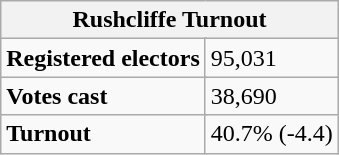<table class="wikitable" border="1">
<tr>
<th colspan="5">Rushcliffe Turnout</th>
</tr>
<tr>
<td colspan="2"><strong>Registered electors</strong></td>
<td colspan="3">95,031</td>
</tr>
<tr>
<td colspan="2"><strong>Votes cast</strong></td>
<td colspan="3">38,690</td>
</tr>
<tr>
<td colspan="2"><strong>Turnout</strong></td>
<td colspan="3">40.7% (-4.4)</td>
</tr>
</table>
